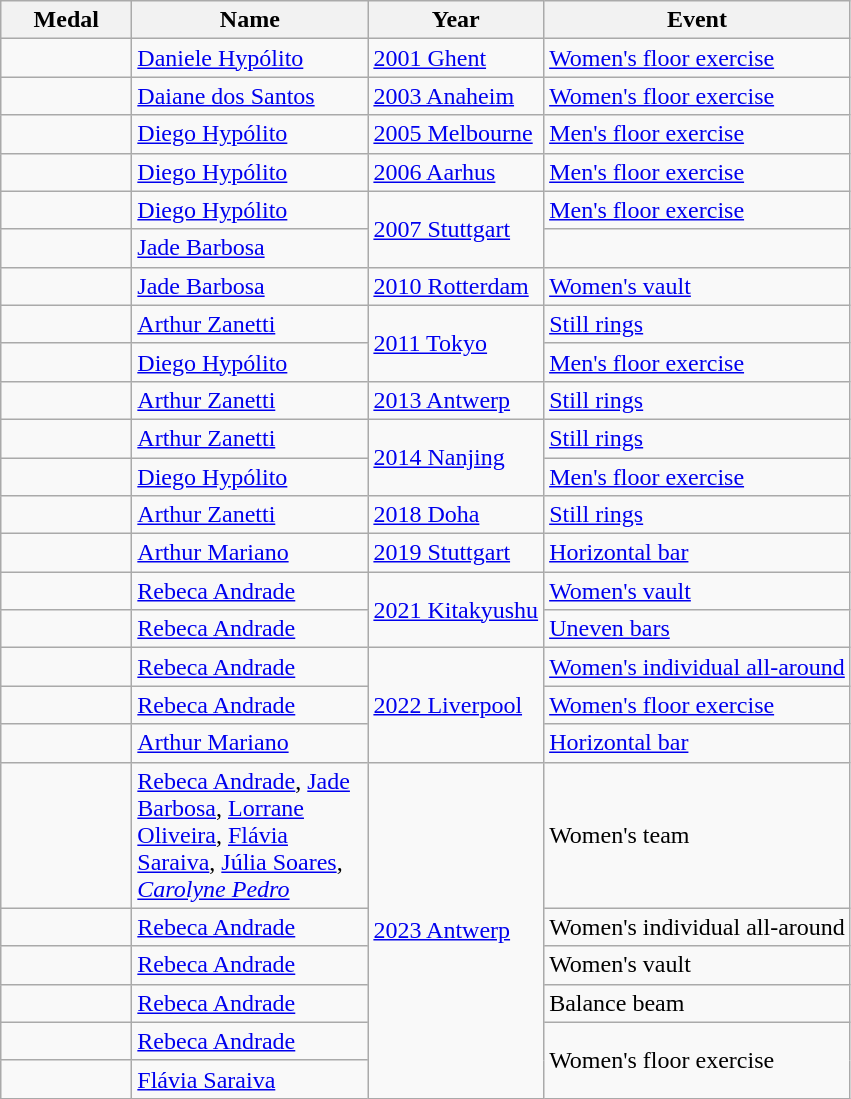<table class="wikitable sortable">
<tr>
<th style="width:5em;">Medal</th>
<th width=150>Name</th>
<th>Year</th>
<th>Event</th>
</tr>
<tr>
<td></td>
<td><a href='#'>Daniele Hypólito</a></td>
<td> <a href='#'>2001 Ghent</a></td>
<td><a href='#'>Women's floor exercise</a></td>
</tr>
<tr>
<td></td>
<td><a href='#'>Daiane dos Santos</a></td>
<td> <a href='#'>2003 Anaheim</a></td>
<td><a href='#'>Women's floor exercise</a></td>
</tr>
<tr>
<td></td>
<td><a href='#'>Diego Hypólito</a></td>
<td> <a href='#'>2005 Melbourne</a></td>
<td><a href='#'>Men's floor exercise</a></td>
</tr>
<tr>
<td></td>
<td><a href='#'>Diego Hypólito</a></td>
<td> <a href='#'>2006 Aarhus</a></td>
<td><a href='#'>Men's floor exercise</a></td>
</tr>
<tr>
<td></td>
<td><a href='#'>Diego Hypólito</a></td>
<td rowspan="2"> <a href='#'>2007 Stuttgart</a></td>
<td><a href='#'>Men's floor exercise</a></td>
</tr>
<tr>
<td></td>
<td><a href='#'>Jade Barbosa</a></td>
<td></td>
</tr>
<tr>
<td></td>
<td><a href='#'>Jade Barbosa</a></td>
<td> <a href='#'>2010 Rotterdam</a></td>
<td><a href='#'>Women's vault</a></td>
</tr>
<tr>
<td></td>
<td><a href='#'>Arthur Zanetti</a></td>
<td rowspan="2"> <a href='#'>2011 Tokyo</a></td>
<td><a href='#'>Still rings</a></td>
</tr>
<tr>
<td></td>
<td><a href='#'>Diego Hypólito</a></td>
<td><a href='#'>Men's floor exercise</a></td>
</tr>
<tr>
<td></td>
<td><a href='#'>Arthur Zanetti</a></td>
<td> <a href='#'>2013 Antwerp</a></td>
<td><a href='#'>Still rings</a></td>
</tr>
<tr>
<td></td>
<td><a href='#'>Arthur Zanetti</a></td>
<td rowspan="2"> <a href='#'>2014 Nanjing</a></td>
<td><a href='#'>Still rings</a></td>
</tr>
<tr>
<td></td>
<td><a href='#'>Diego Hypólito</a></td>
<td><a href='#'>Men's floor exercise</a></td>
</tr>
<tr>
<td></td>
<td><a href='#'>Arthur Zanetti</a></td>
<td> <a href='#'>2018 Doha</a></td>
<td><a href='#'>Still rings</a></td>
</tr>
<tr>
<td></td>
<td><a href='#'>Arthur Mariano</a></td>
<td> <a href='#'>2019 Stuttgart</a></td>
<td><a href='#'>Horizontal bar</a></td>
</tr>
<tr>
<td></td>
<td><a href='#'>Rebeca Andrade</a></td>
<td rowspan="2"> <a href='#'>2021 Kitakyushu</a></td>
<td><a href='#'>Women's vault</a></td>
</tr>
<tr>
<td></td>
<td><a href='#'>Rebeca Andrade</a></td>
<td><a href='#'>Uneven bars</a></td>
</tr>
<tr>
<td></td>
<td><a href='#'>Rebeca Andrade</a></td>
<td rowspan="3"> <a href='#'>2022 Liverpool</a></td>
<td><a href='#'>Women's individual all-around</a></td>
</tr>
<tr>
<td></td>
<td><a href='#'>Rebeca Andrade</a></td>
<td><a href='#'>Women's floor exercise</a></td>
</tr>
<tr>
<td></td>
<td><a href='#'>Arthur Mariano</a></td>
<td><a href='#'>Horizontal bar</a></td>
</tr>
<tr>
<td></td>
<td><a href='#'>Rebeca Andrade</a>, <a href='#'>Jade Barbosa</a>, <a href='#'>Lorrane Oliveira</a>, <a href='#'>Flávia Saraiva</a>, <a href='#'>Júlia Soares</a>, <em><a href='#'>Carolyne Pedro</a></em></td>
<td rowspan="6"> <a href='#'>2023 Antwerp</a></td>
<td>Women's team</td>
</tr>
<tr>
<td></td>
<td><a href='#'>Rebeca Andrade</a></td>
<td>Women's individual all-around</td>
</tr>
<tr>
<td></td>
<td><a href='#'>Rebeca Andrade</a></td>
<td>Women's vault</td>
</tr>
<tr>
<td></td>
<td><a href='#'>Rebeca Andrade</a></td>
<td>Balance beam</td>
</tr>
<tr>
<td></td>
<td><a href='#'>Rebeca Andrade</a></td>
<td rowspan="2">Women's floor exercise</td>
</tr>
<tr>
<td></td>
<td><a href='#'>Flávia Saraiva</a></td>
</tr>
</table>
